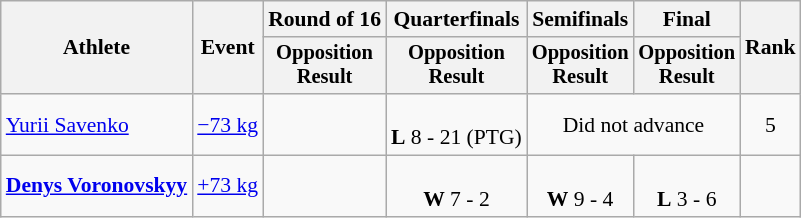<table class="wikitable" style="font-size:90%;">
<tr>
<th rowspan=2>Athlete</th>
<th rowspan=2>Event</th>
<th>Round of 16</th>
<th>Quarterfinals</th>
<th>Semifinals</th>
<th>Final</th>
<th rowspan=2>Rank</th>
</tr>
<tr style="font-size:95%">
<th>Opposition<br>Result</th>
<th>Opposition<br>Result</th>
<th>Opposition<br>Result</th>
<th>Opposition<br>Result</th>
</tr>
<tr align=center>
<td align=left><a href='#'>Yurii Savenko</a></td>
<td align=left><a href='#'>−73 kg</a></td>
<td></td>
<td><br><strong>L</strong> 8 - 21 (PTG)</td>
<td colspan=2>Did not advance</td>
<td>5</td>
</tr>
<tr align=center>
<td align=left><strong><a href='#'>Denys Voronovskyy</a></strong></td>
<td align=left><a href='#'>+73 kg</a></td>
<td></td>
<td><br><strong>W</strong> 7 - 2</td>
<td><br><strong>W</strong> 9 - 4</td>
<td><br><strong>L</strong> 3 - 6</td>
<td></td>
</tr>
</table>
